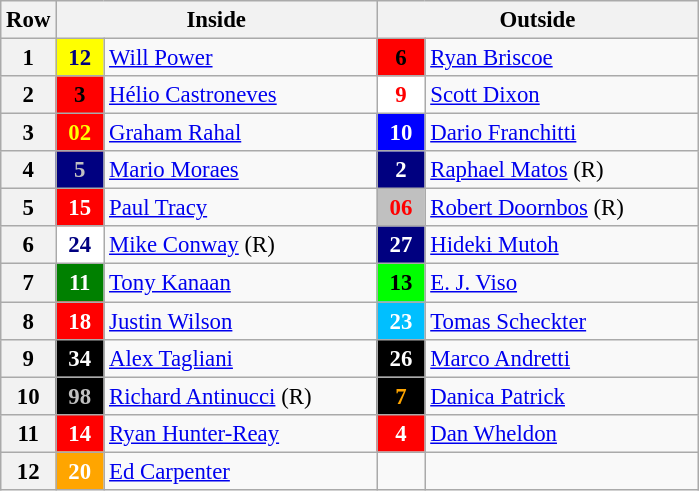<table class="wikitable" style="font-size: 95%;">
<tr>
<th>Row</th>
<th colspan=2>Inside</th>
<th colspan=2>Outside</th>
</tr>
<tr>
<th>1</th>
<td style="background:yellow; color:navy;" align=center width="25"><strong>12</strong></td>
<td width="175"> <a href='#'>Will Power</a></td>
<td style="background:#FF0000; color:black;" align=center width="25"><strong>6</strong></td>
<td width="175"> <a href='#'>Ryan Briscoe</a></td>
</tr>
<tr>
<th>2</th>
<td style="background:#FF0000; color:black;" align="center" width="25"><strong>3</strong></td>
<td width="175"> <a href='#'>Hélio Castroneves</a></td>
<td style="background:white; color:red;" align=center><strong>9</strong></td>
<td> <a href='#'>Scott Dixon</a></td>
</tr>
<tr>
<th>3</th>
<td style="background:red; color:yellow;" align="center"><strong>02</strong></td>
<td> <a href='#'>Graham Rahal</a></td>
<td style="background:blue; color:white;" align="center" width="25"><strong>10</strong></td>
<td width="175"> <a href='#'>Dario Franchitti</a></td>
</tr>
<tr>
<th>4</th>
<td style="background:navy; color:silver;" align=center><strong>5</strong></td>
<td> <a href='#'>Mario Moraes</a></td>
<td style="background:navy; color:white;" align=center><strong>2</strong></td>
<td> <a href='#'>Raphael Matos</a> (R)</td>
</tr>
<tr>
<th>5</th>
<td style="background:red; color:white;" align=center><strong>15</strong></td>
<td> <a href='#'>Paul Tracy</a></td>
<td style="background:silver; color:red;" align=center><strong>06</strong></td>
<td> <a href='#'>Robert Doornbos</a> (R)</td>
</tr>
<tr>
<th>6</th>
<td style="background:white; color:navy;" align=center><strong>24</strong></td>
<td> <a href='#'>Mike Conway</a> (R)</td>
<td style="background:navy; color:white;" align=center><strong>27</strong></td>
<td nowrap> <a href='#'>Hideki Mutoh</a></td>
</tr>
<tr>
<th>7</th>
<td style="background:Green; color:white;" align=center><strong>11</strong></td>
<td> <a href='#'>Tony Kanaan</a></td>
<td style="background:lime; color:black;" align=center><strong>13</strong></td>
<td> <a href='#'>E. J. Viso</a></td>
</tr>
<tr>
<th>8</th>
<td style="background:red; color:white;" align=center><strong>18</strong></td>
<td> <a href='#'>Justin Wilson</a></td>
<td style="background:DeepSkyBlue; color:white;" align=center><strong>23</strong></td>
<td> <a href='#'>Tomas Scheckter</a></td>
</tr>
<tr>
<th>9</th>
<td style="background:black; color:white;" align=center><strong>34</strong></td>
<td> <a href='#'>Alex Tagliani</a></td>
<td style="background:black; color:white;" align=center><strong>26</strong></td>
<td> <a href='#'>Marco Andretti</a></td>
</tr>
<tr>
<th>10</th>
<td style="background:black; color:silver;" align=center><strong>98</strong></td>
<td> <a href='#'>Richard Antinucci</a> (R)</td>
<td style="background:black; color:orange;" align=center><strong>7</strong></td>
<td> <a href='#'>Danica Patrick</a></td>
</tr>
<tr>
<th>11</th>
<td style="background:red; color:white;" align=center><strong>14</strong></td>
<td> <a href='#'>Ryan Hunter-Reay</a></td>
<td style="background:red; color:white;" align=center><strong>4</strong></td>
<td> <a href='#'>Dan Wheldon</a></td>
</tr>
<tr>
<th>12</th>
<td style="background:orange; color:white;" align=center><strong>20</strong></td>
<td nowrap> <a href='#'>Ed Carpenter</a></td>
<td></td>
<td></td>
</tr>
</table>
